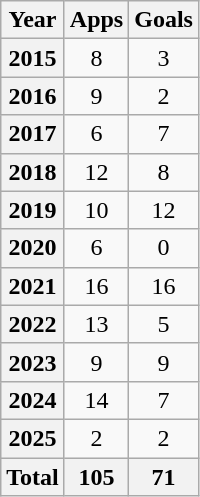<table class="wikitable plainrowheaders sortable" style="text-align: center;">
<tr>
<th scope="col">Year</th>
<th scope="col">Apps</th>
<th scope="col">Goals</th>
</tr>
<tr>
<th scope="row" style="text-align: center;">2015</th>
<td>8</td>
<td>3</td>
</tr>
<tr>
<th scope="row" style="text-align: center;">2016</th>
<td>9</td>
<td>2</td>
</tr>
<tr>
<th scope="row" style="text-align: center;">2017</th>
<td>6</td>
<td>7</td>
</tr>
<tr>
<th scope="row" style="text-align: center;">2018</th>
<td>12</td>
<td>8</td>
</tr>
<tr>
<th scope="row" style="text-align: center;">2019</th>
<td>10</td>
<td>12</td>
</tr>
<tr>
<th scope="row" style="text-align: center;">2020</th>
<td>6</td>
<td>0</td>
</tr>
<tr>
<th scope="row" style="text-align: center;">2021</th>
<td>16</td>
<td>16</td>
</tr>
<tr>
<th scope="row" style="text-align: center;">2022</th>
<td>13</td>
<td>5</td>
</tr>
<tr>
<th scope="row" style="text-align: center;">2023</th>
<td>9</td>
<td>9</td>
</tr>
<tr>
<th scope="row" style="text-align: center;">2024</th>
<td>14</td>
<td>7</td>
</tr>
<tr>
<th scope="row" style="text-align: center;">2025</th>
<td>2</td>
<td>2</td>
</tr>
<tr>
<th>Total</th>
<th>105</th>
<th>71</th>
</tr>
</table>
